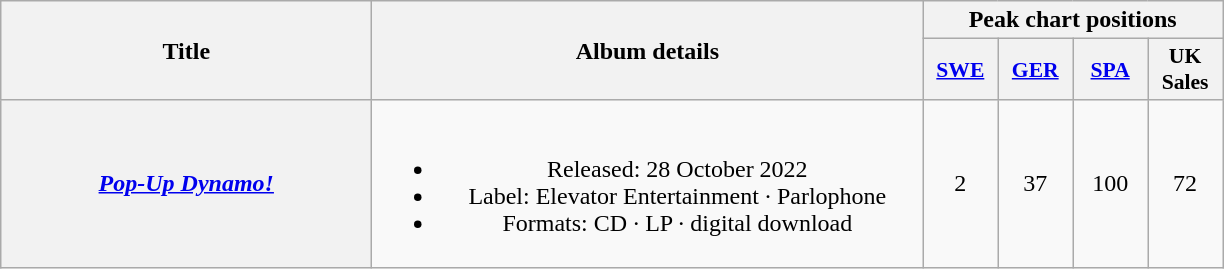<table class="wikitable plainrowheaders" style="text-align:center;" border="1">
<tr>
<th scope="col" rowspan="2" style="width:15em;">Title</th>
<th scope="col" rowspan="2" style="width:22.5em;">Album details</th>
<th scope="col" colspan="4">Peak chart positions</th>
</tr>
<tr>
<th scope="col" style="width:3em;font-size:90%;"><a href='#'>SWE</a><br></th>
<th scope="col" style="width:3em;font-size:90%;"><a href='#'>GER</a><br></th>
<th scope="col" style="width:3em;font-size:90%;"><a href='#'>SPA</a><br></th>
<th scope="col" style="width:3em;font-size:90%;">UK Sales<br></th>
</tr>
<tr>
<th scope="row"><em><a href='#'>Pop-Up Dynamo!</a></em></th>
<td><br><ul><li>Released: 28 October 2022</li><li>Label: Elevator Entertainment · Parlophone</li><li>Formats: CD · LP · digital download</li></ul></td>
<td>2</td>
<td>37</td>
<td>100</td>
<td>72</td>
</tr>
</table>
